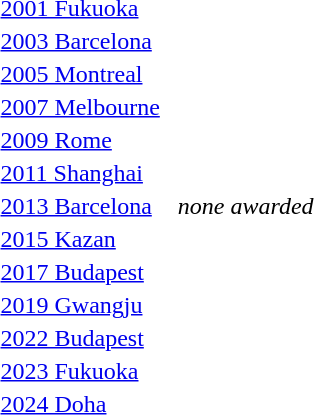<table>
<tr>
<td><a href='#'>2001 Fukuoka</a></td>
<td></td>
<td></td>
<td></td>
</tr>
<tr>
<td><a href='#'>2003 Barcelona</a></td>
<td></td>
<td></td>
<td></td>
</tr>
<tr>
<td><a href='#'>2005 Montreal</a></td>
<td></td>
<td></td>
<td></td>
</tr>
<tr>
<td><a href='#'>2007 Melbourne</a></td>
<td></td>
<td></td>
<td></td>
</tr>
<tr>
<td><a href='#'>2009 Rome</a></td>
<td></td>
<td></td>
<td></td>
</tr>
<tr>
<td><a href='#'>2011 Shanghai</a></td>
<td></td>
<td></td>
<td></td>
</tr>
<tr>
<td rowspan=2><a href='#'>2013 Barcelona</a></td>
<td rowspan=2></td>
<td></td>
<td rowspan=2><em>none awarded</em></td>
</tr>
<tr>
<td></td>
</tr>
<tr>
<td><a href='#'>2015 Kazan</a></td>
<td></td>
<td></td>
<td></td>
</tr>
<tr>
<td><a href='#'>2017 Budapest</a></td>
<td></td>
<td></td>
<td></td>
</tr>
<tr>
<td><a href='#'>2019 Gwangju</a></td>
<td></td>
<td></td>
<td></td>
</tr>
<tr>
<td><a href='#'>2022 Budapest</a></td>
<td></td>
<td></td>
<td></td>
</tr>
<tr>
<td><a href='#'>2023 Fukuoka</a></td>
<td></td>
<td></td>
<td></td>
</tr>
<tr>
<td><a href='#'>2024 Doha</a></td>
<td></td>
<td></td>
<td></td>
</tr>
</table>
